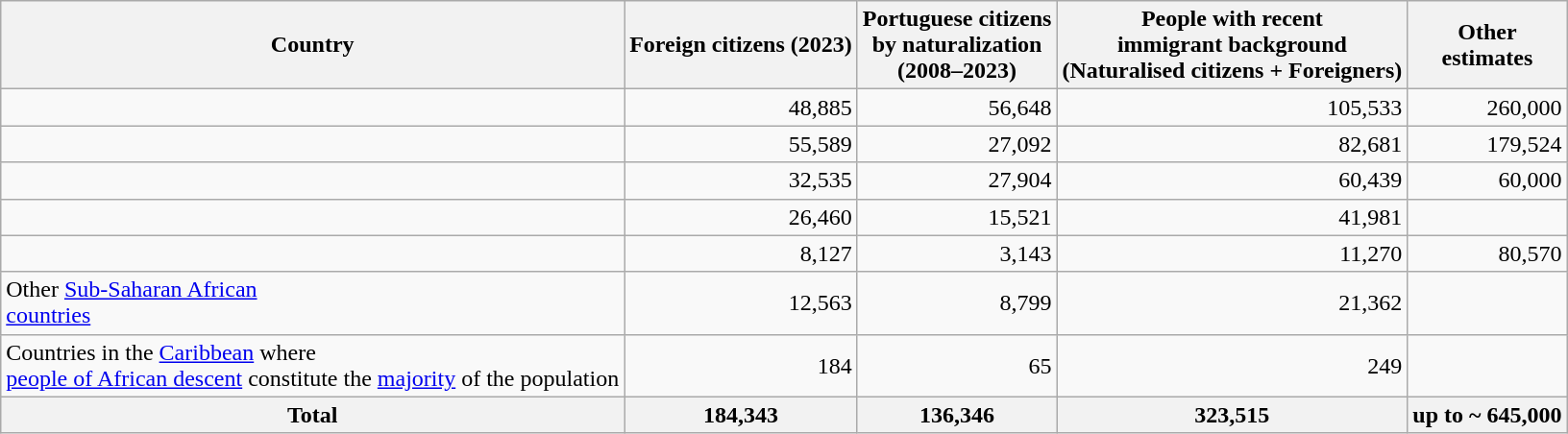<table class="wikitable" align="left" style="margin-right:12px">
<tr>
<th>Country</th>
<th>Foreign citizens (2023)</th>
<th>Portuguese citizens<br>by naturalization<br>(2008–2023)</th>
<th>People with recent<br>immigrant background<br>(Naturalised citizens + Foreigners)</th>
<th>Other<br>estimates</th>
</tr>
<tr>
<td></td>
<td align="right">48,885</td>
<td align="right">56,648</td>
<td align="right">105,533</td>
<td align="right">260,000</td>
</tr>
<tr>
<td></td>
<td align="right">55,589</td>
<td align="right">27,092</td>
<td align="right">82,681</td>
<td align="right">179,524</td>
</tr>
<tr>
<td></td>
<td align="right">32,535</td>
<td align="right">27,904</td>
<td align="right">60,439</td>
<td align="right">60,000</td>
</tr>
<tr>
<td></td>
<td align="right">26,460</td>
<td align="right">15,521</td>
<td align="right">41,981</td>
<td align="right"></td>
</tr>
<tr>
<td></td>
<td align="right">8,127</td>
<td align="right">3,143</td>
<td align="right">11,270</td>
<td align="right">80,570</td>
</tr>
<tr>
<td>Other <a href='#'>Sub-Saharan African</a><br><a href='#'>countries</a></td>
<td align="right">12,563</td>
<td align="right">8,799</td>
<td align="right">21,362</td>
<td></td>
</tr>
<tr>
<td>Countries in the <a href='#'>Caribbean</a> where<br><a href='#'>people of African descent</a> constitute 
the <a href='#'>majority</a> of the population</td>
<td align="right">184</td>
<td align="right">65</td>
<td align="right">249</td>
<td></td>
</tr>
<tr>
<th>Total</th>
<th align="right">184,343</th>
<th align="right">136,346</th>
<th align="right">323,515</th>
<th>up to ~ 645,000</th>
</tr>
</table>
